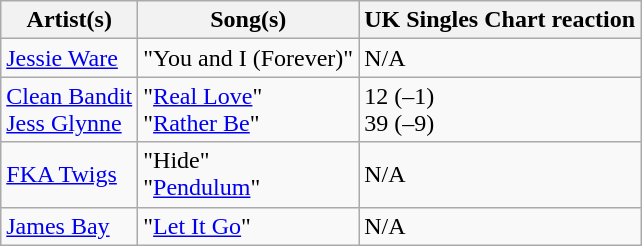<table class="wikitable">
<tr>
<th>Artist(s)</th>
<th>Song(s)</th>
<th>UK Singles Chart reaction</th>
</tr>
<tr>
<td><a href='#'>Jessie Ware</a></td>
<td>"You and I (Forever)"</td>
<td>N/A</td>
</tr>
<tr>
<td><a href='#'>Clean Bandit</a><br><a href='#'>Jess Glynne</a></td>
<td>"<a href='#'>Real Love</a>"<br>"<a href='#'>Rather Be</a>"</td>
<td>12 (–1)<br>39 (–9)</td>
</tr>
<tr>
<td><a href='#'>FKA Twigs</a></td>
<td>"Hide"<br>"<a href='#'>Pendulum</a>"</td>
<td>N/A</td>
</tr>
<tr>
<td><a href='#'>James Bay</a></td>
<td>"<a href='#'>Let It Go</a>"</td>
<td>N/A</td>
</tr>
</table>
